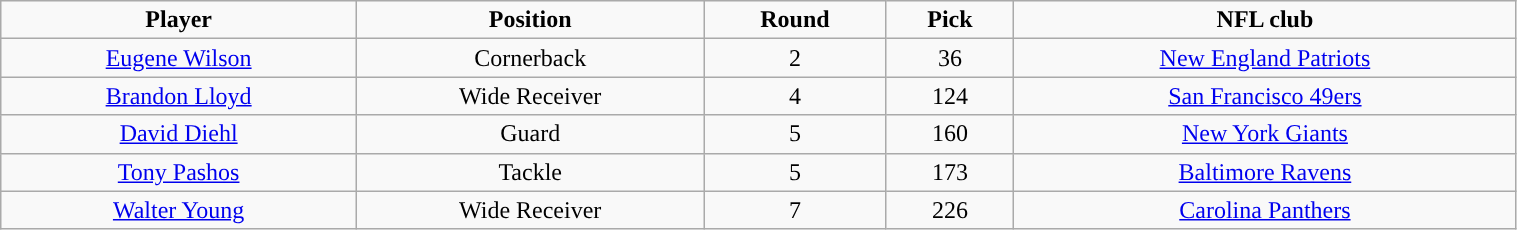<table class="wikitable" width="80%">
<tr align="center">
<td><strong>Player</strong></td>
<td><strong>Position</strong></td>
<td><strong>Round</strong></td>
<td><strong>Pick</strong></td>
<td><strong>NFL club</strong></td>
</tr>
<tr align="center" bgcolor="">
<td><a href='#'>Eugene Wilson</a></td>
<td>Cornerback</td>
<td>2</td>
<td>36</td>
<td><a href='#'>New England Patriots</a></td>
</tr>
<tr align="center" bgcolor="">
<td><a href='#'>Brandon Lloyd</a></td>
<td>Wide Receiver</td>
<td>4</td>
<td>124</td>
<td><a href='#'>San Francisco 49ers</a></td>
</tr>
<tr align="center" bgcolor="">
<td><a href='#'>David Diehl</a></td>
<td>Guard</td>
<td>5</td>
<td>160</td>
<td><a href='#'>New York Giants</a></td>
</tr>
<tr align="center" bgcolor="">
<td><a href='#'>Tony Pashos</a></td>
<td>Tackle</td>
<td>5</td>
<td>173</td>
<td><a href='#'>Baltimore Ravens</a></td>
</tr>
<tr align="center" bgcolor="">
<td><a href='#'>Walter Young</a></td>
<td>Wide Receiver</td>
<td>7</td>
<td>226</td>
<td><a href='#'>Carolina Panthers</a></td>
</tr>
</table>
